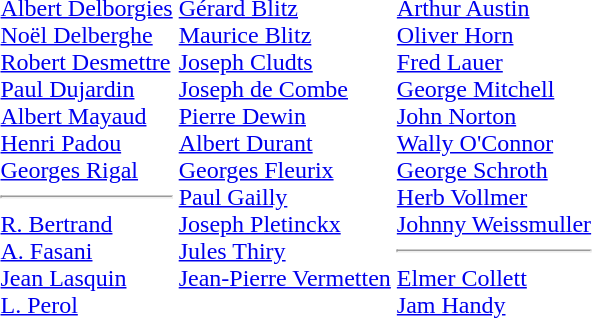<table>
<tr valign=top>
<td> <br> <a href='#'>Albert Delborgies</a><br><a href='#'>Noël Delberghe</a><br><a href='#'>Robert Desmettre</a><br><a href='#'>Paul Dujardin</a><br><a href='#'>Albert Mayaud</a><br><a href='#'>Henri Padou</a><br><a href='#'>Georges Rigal</a><hr><a href='#'>R. Bertrand</a><br><a href='#'>A. Fasani</a><br><a href='#'>Jean Lasquin</a><br><a href='#'>L. Perol</a></td>
<td> <br> <a href='#'>Gérard Blitz</a><br><a href='#'>Maurice Blitz</a><br><a href='#'>Joseph Cludts</a><br><a href='#'>Joseph de Combe</a><br><a href='#'>Pierre Dewin</a><br><a href='#'>Albert Durant</a><br><a href='#'>Georges Fleurix</a><br><a href='#'>Paul Gailly</a><br><a href='#'>Joseph Pletinckx</a><br><a href='#'>Jules Thiry</a><br><a href='#'>Jean-Pierre Vermetten</a></td>
<td> <br> <a href='#'>Arthur Austin</a><br><a href='#'>Oliver Horn</a><br><a href='#'>Fred Lauer</a><br><a href='#'>George Mitchell</a><br><a href='#'>John Norton</a><br><a href='#'>Wally O'Connor</a><br><a href='#'>George Schroth</a><br><a href='#'>Herb Vollmer</a><br><a href='#'>Johnny Weissmuller</a><hr><a href='#'>Elmer Collett</a><br><a href='#'>Jam Handy</a></td>
</tr>
</table>
